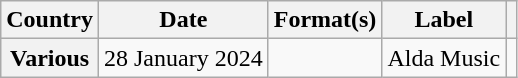<table class="wikitable plainrowheaders">
<tr>
<th scope="col">Country</th>
<th scope="col">Date</th>
<th scope="col">Format(s)</th>
<th scope="col">Label</th>
<th scope="col"></th>
</tr>
<tr>
<th scope="row">Various</th>
<td>28 January 2024</td>
<td></td>
<td>Alda Music</td>
<td></td>
</tr>
</table>
